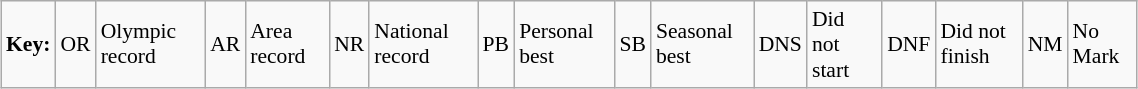<table class="wikitable" width="60%" style="margin:0.5em auto; font-size:90%;position:relative;">
<tr>
<td><strong>Key:</strong></td>
<td align="center">OR</td>
<td>Olympic record</td>
<td align="center">AR</td>
<td>Area record</td>
<td align="center">NR</td>
<td>National record</td>
<td align="center">PB</td>
<td>Personal best</td>
<td align="center">SB</td>
<td>Seasonal best</td>
<td align="center">DNS</td>
<td>Did not start</td>
<td align="center">DNF</td>
<td>Did not finish</td>
<td align="center">NM</td>
<td>No Mark</td>
</tr>
</table>
